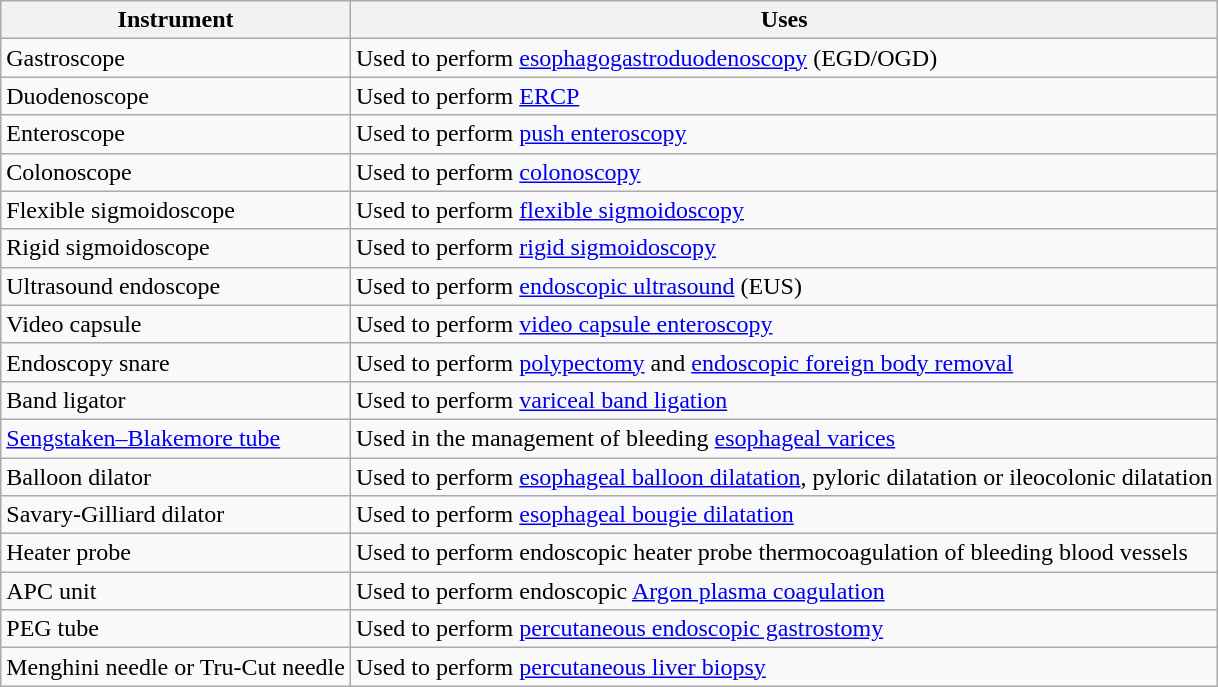<table class="wikitable">
<tr>
<th>Instrument</th>
<th>Uses</th>
</tr>
<tr>
<td>Gastroscope</td>
<td>Used to perform <a href='#'>esophagogastroduodenoscopy</a> (EGD/OGD)</td>
</tr>
<tr>
<td>Duodenoscope</td>
<td>Used to perform <a href='#'>ERCP</a></td>
</tr>
<tr>
<td>Enteroscope</td>
<td>Used to perform <a href='#'>push enteroscopy</a></td>
</tr>
<tr>
<td>Colonoscope</td>
<td>Used to perform <a href='#'>colonoscopy</a></td>
</tr>
<tr>
<td>Flexible sigmoidoscope</td>
<td>Used to perform <a href='#'>flexible sigmoidoscopy</a></td>
</tr>
<tr>
<td>Rigid sigmoidoscope</td>
<td>Used to perform <a href='#'>rigid sigmoidoscopy</a></td>
</tr>
<tr>
<td>Ultrasound endoscope</td>
<td>Used to perform <a href='#'>endoscopic ultrasound</a> (EUS)</td>
</tr>
<tr>
<td>Video capsule</td>
<td>Used to perform <a href='#'>video capsule enteroscopy</a></td>
</tr>
<tr>
<td>Endoscopy snare</td>
<td>Used to perform <a href='#'>polypectomy</a> and <a href='#'>endoscopic foreign body removal</a></td>
</tr>
<tr>
<td>Band ligator</td>
<td>Used to perform <a href='#'>variceal band ligation</a></td>
</tr>
<tr>
<td><a href='#'>Sengstaken–Blakemore tube</a></td>
<td>Used in the management of bleeding <a href='#'>esophageal varices</a></td>
</tr>
<tr>
<td>Balloon dilator</td>
<td>Used to perform <a href='#'>esophageal balloon dilatation</a>, pyloric dilatation or ileocolonic dilatation</td>
</tr>
<tr>
<td>Savary-Gilliard dilator</td>
<td>Used to perform <a href='#'>esophageal bougie dilatation</a></td>
</tr>
<tr>
<td>Heater probe</td>
<td>Used to perform endoscopic heater probe thermocoagulation of bleeding blood vessels</td>
</tr>
<tr>
<td>APC unit</td>
<td>Used to perform endoscopic <a href='#'>Argon plasma coagulation</a></td>
</tr>
<tr>
<td>PEG tube</td>
<td>Used to perform <a href='#'>percutaneous endoscopic gastrostomy</a></td>
</tr>
<tr>
<td>Menghini needle or Tru-Cut needle</td>
<td>Used to perform <a href='#'>percutaneous liver biopsy</a></td>
</tr>
</table>
